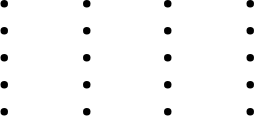<table>
<tr>
<td valign="top" width=20%><br><ul><li></li><li></li><li></li><li></li><li></li></ul></td>
<td valign="top" width=20%><br><ul><li></li><li></li><li></li><li></li><li></li></ul></td>
<td valign="top" width=20%><br><ul><li></li><li></li><li></li><li></li><li></li></ul></td>
<td valign="top" width=20%><br><ul><li></li><li></li><li></li><li></li><li></li></ul></td>
</tr>
</table>
